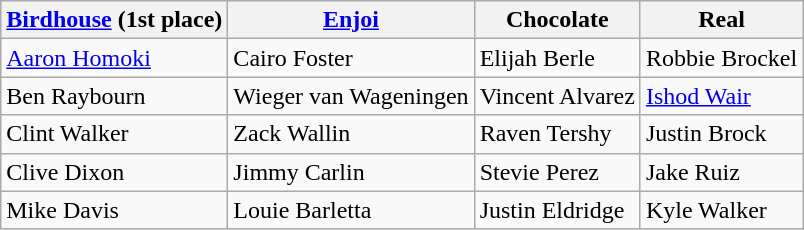<table class="wikitable">
<tr>
<th><a href='#'>Birdhouse</a> (1st place)</th>
<th><a href='#'>Enjoi</a></th>
<th>Chocolate</th>
<th>Real</th>
</tr>
<tr>
<td><a href='#'>Aaron Homoki</a></td>
<td>Cairo Foster</td>
<td>Elijah Berle</td>
<td>Robbie Brockel</td>
</tr>
<tr>
<td>Ben Raybourn</td>
<td>Wieger van Wageningen</td>
<td>Vincent Alvarez</td>
<td><a href='#'>Ishod Wair</a></td>
</tr>
<tr>
<td>Clint Walker</td>
<td>Zack Wallin</td>
<td>Raven Tershy</td>
<td>Justin Brock</td>
</tr>
<tr>
<td>Clive Dixon</td>
<td>Jimmy Carlin</td>
<td>Stevie Perez</td>
<td>Jake Ruiz</td>
</tr>
<tr>
<td>Mike Davis</td>
<td>Louie Barletta</td>
<td>Justin Eldridge</td>
<td>Kyle Walker</td>
</tr>
</table>
